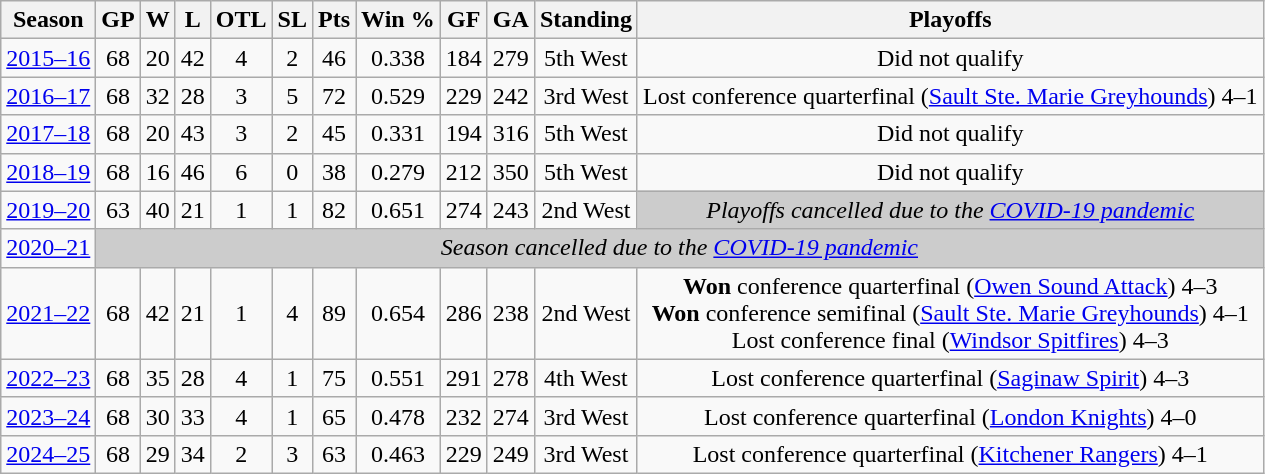<table class="wikitable" style="text-align:center">
<tr>
<th>Season</th>
<th>GP</th>
<th>W</th>
<th>L</th>
<th>OTL</th>
<th>SL</th>
<th>Pts</th>
<th>Win %</th>
<th>GF</th>
<th>GA</th>
<th>Standing</th>
<th>Playoffs</th>
</tr>
<tr>
<td><a href='#'>2015–16</a></td>
<td>68</td>
<td>20</td>
<td>42</td>
<td>4</td>
<td>2</td>
<td>46</td>
<td>0.338</td>
<td>184</td>
<td>279</td>
<td>5th West</td>
<td>Did not qualify</td>
</tr>
<tr>
<td><a href='#'>2016–17</a></td>
<td>68</td>
<td>32</td>
<td>28</td>
<td>3</td>
<td>5</td>
<td>72</td>
<td>0.529</td>
<td>229</td>
<td>242</td>
<td>3rd West</td>
<td>Lost conference quarterfinal (<a href='#'>Sault Ste. Marie Greyhounds</a>) 4–1</td>
</tr>
<tr>
<td><a href='#'>2017–18</a></td>
<td>68</td>
<td>20</td>
<td>43</td>
<td>3</td>
<td>2</td>
<td>45</td>
<td>0.331</td>
<td>194</td>
<td>316</td>
<td>5th West</td>
<td>Did not qualify</td>
</tr>
<tr>
<td><a href='#'>2018–19</a></td>
<td>68</td>
<td>16</td>
<td>46</td>
<td>6</td>
<td>0</td>
<td>38</td>
<td>0.279</td>
<td>212</td>
<td>350</td>
<td>5th West</td>
<td>Did not qualify</td>
</tr>
<tr>
<td><a href='#'>2019–20</a></td>
<td>63</td>
<td>40</td>
<td>21</td>
<td>1</td>
<td>1</td>
<td>82</td>
<td>0.651</td>
<td>274</td>
<td>243</td>
<td>2nd West</td>
<td bgcolor="#CCCCCC"><em>Playoffs cancelled due to the <a href='#'>COVID-19 pandemic</a></em></td>
</tr>
<tr>
<td><a href='#'>2020–21</a></td>
<td colspan="11" bgcolor="#CCCCCC"><em>Season cancelled due to the <a href='#'>COVID-19 pandemic</a></em></td>
</tr>
<tr>
<td><a href='#'>2021–22</a></td>
<td>68</td>
<td>42</td>
<td>21</td>
<td>1</td>
<td>4</td>
<td>89</td>
<td>0.654</td>
<td>286</td>
<td>238</td>
<td>2nd West</td>
<td><strong>Won</strong> conference quarterfinal (<a href='#'>Owen Sound Attack</a>) 4–3 <br> <strong>Won</strong> conference semifinal (<a href='#'>Sault Ste. Marie Greyhounds</a>) 4–1 <br> Lost conference final (<a href='#'>Windsor Spitfires</a>) 4–3</td>
</tr>
<tr>
<td><a href='#'>2022–23</a></td>
<td>68</td>
<td>35</td>
<td>28</td>
<td>4</td>
<td>1</td>
<td>75</td>
<td>0.551</td>
<td>291</td>
<td>278</td>
<td>4th West</td>
<td>Lost conference quarterfinal (<a href='#'>Saginaw Spirit</a>) 4–3</td>
</tr>
<tr>
<td><a href='#'>2023–24</a></td>
<td>68</td>
<td>30</td>
<td>33</td>
<td>4</td>
<td>1</td>
<td>65</td>
<td>0.478</td>
<td>232</td>
<td>274</td>
<td>3rd West</td>
<td>Lost conference quarterfinal (<a href='#'>London Knights</a>) 4–0</td>
</tr>
<tr>
<td><a href='#'>2024–25</a></td>
<td>68</td>
<td>29</td>
<td>34</td>
<td>2</td>
<td>3</td>
<td>63</td>
<td>0.463</td>
<td>229</td>
<td>249</td>
<td>3rd West</td>
<td>Lost conference quarterfinal (<a href='#'>Kitchener Rangers</a>) 4–1</td>
</tr>
</table>
